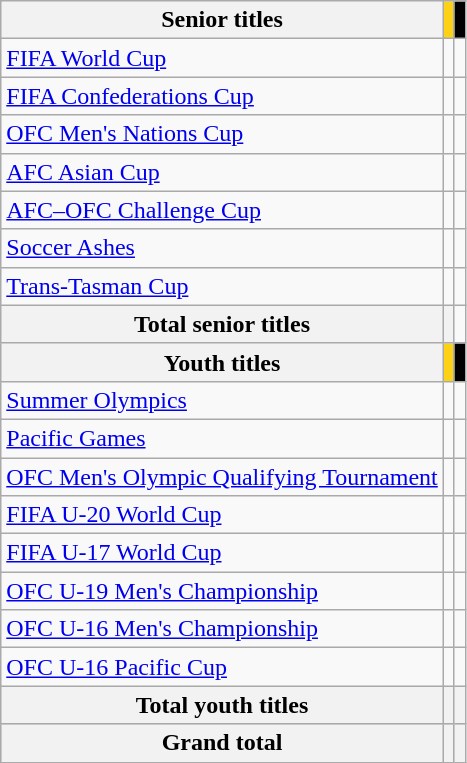<table class="wikitable">
<tr>
<th>Senior titles</th>
<th style= "background:#FCD116; color:#006400"></th>
<th style="color:#FFF; background-color:#000;"></th>
</tr>
<tr>
<td><a href='#'>FIFA World Cup</a></td>
<td></td>
<td></td>
</tr>
<tr>
<td><a href='#'>FIFA Confederations Cup</a></td>
<td></td>
<td></td>
</tr>
<tr>
<td><a href='#'>OFC Men's Nations Cup</a></td>
<td></td>
<td></td>
</tr>
<tr>
<td><a href='#'>AFC Asian Cup</a></td>
<td></td>
<td></td>
</tr>
<tr>
<td><a href='#'>AFC–OFC Challenge Cup</a></td>
<td></td>
<td></td>
</tr>
<tr>
<td><a href='#'>Soccer Ashes</a></td>
<td></td>
<td></td>
</tr>
<tr>
<td><a href='#'>Trans-Tasman Cup</a></td>
<td></td>
<td></td>
</tr>
<tr>
<th><strong>Total senior titles</strong></th>
<th></th>
<td></td>
</tr>
<tr>
<th>Youth titles</th>
<th style="background:#FCD116; color:#006400"></th>
<th style="color:#FFF; background-color:#000"></th>
</tr>
<tr>
<td><a href='#'>Summer Olympics</a></td>
<td></td>
<td></td>
</tr>
<tr>
<td><a href='#'>Pacific Games</a></td>
<td></td>
<td></td>
</tr>
<tr>
<td><a href='#'>OFC Men's Olympic Qualifying Tournament</a></td>
<td></td>
<td></td>
</tr>
<tr>
<td><a href='#'>FIFA U-20 World Cup</a></td>
<td></td>
<td></td>
</tr>
<tr>
<td><a href='#'>FIFA U-17 World Cup</a></td>
<td></td>
<td></td>
</tr>
<tr>
<td><a href='#'>OFC U-19 Men's Championship</a></td>
<td></td>
<td></td>
</tr>
<tr>
<td><a href='#'>OFC U-16 Men's Championship</a></td>
<td></td>
<td></td>
</tr>
<tr>
<td><a href='#'>OFC U-16 Pacific Cup</a></td>
<td></td>
<td></td>
</tr>
<tr>
<th><strong>Total youth titles</strong></th>
<th></th>
<th></th>
</tr>
<tr style="background:#cccccc">
<th><strong>Grand total</strong></th>
<th></th>
<th></th>
</tr>
</table>
